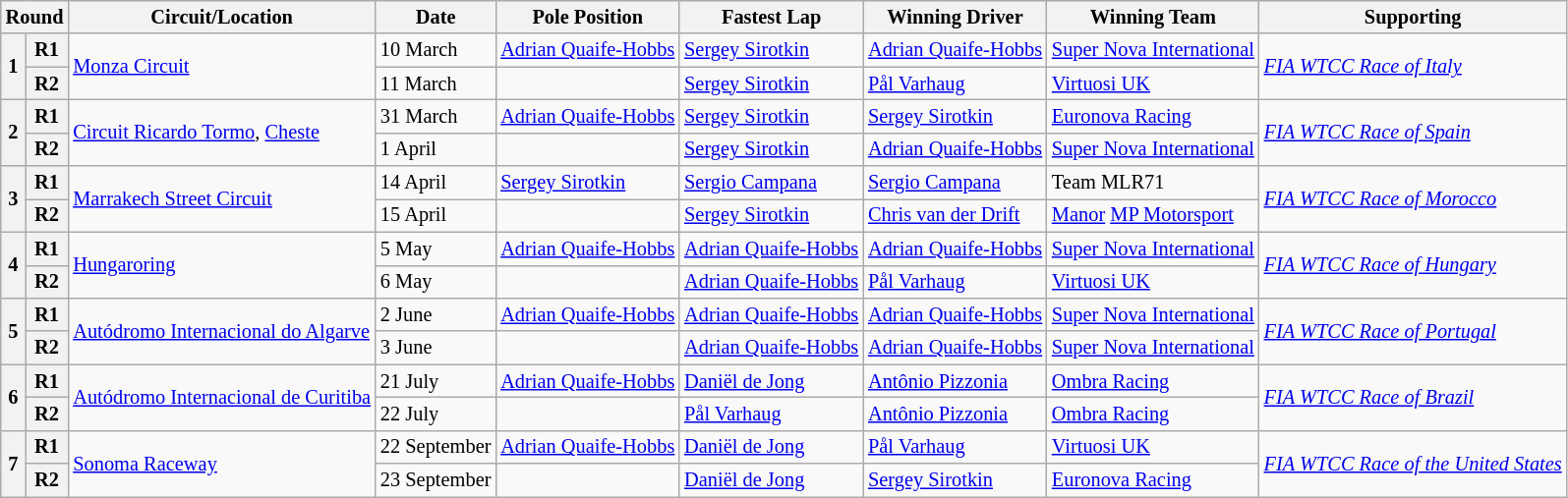<table class="wikitable" style="font-size: 85%;">
<tr>
<th colspan=2>Round</th>
<th>Circuit/Location</th>
<th>Date</th>
<th>Pole Position</th>
<th>Fastest Lap</th>
<th>Winning Driver</th>
<th>Winning Team</th>
<th>Supporting</th>
</tr>
<tr>
<th rowspan=2>1</th>
<th>R1</th>
<td rowspan=2> <a href='#'>Monza Circuit</a></td>
<td>10 March</td>
<td> <a href='#'>Adrian Quaife-Hobbs</a></td>
<td> <a href='#'>Sergey Sirotkin</a></td>
<td> <a href='#'>Adrian Quaife-Hobbs</a></td>
<td> <a href='#'>Super Nova International</a></td>
<td rowspan=2><em><a href='#'>FIA WTCC Race of Italy</a></em></td>
</tr>
<tr>
<th>R2</th>
<td>11 March</td>
<td></td>
<td> <a href='#'>Sergey Sirotkin</a></td>
<td> <a href='#'>Pål Varhaug</a></td>
<td> <a href='#'>Virtuosi UK</a></td>
</tr>
<tr>
<th rowspan=2>2</th>
<th>R1</th>
<td rowspan=2> <a href='#'>Circuit Ricardo Tormo</a>, <a href='#'>Cheste</a></td>
<td>31 March</td>
<td> <a href='#'>Adrian Quaife-Hobbs</a></td>
<td> <a href='#'>Sergey Sirotkin</a></td>
<td> <a href='#'>Sergey Sirotkin</a></td>
<td> <a href='#'>Euronova Racing</a></td>
<td rowspan=2><em><a href='#'>FIA WTCC Race of Spain</a></em></td>
</tr>
<tr>
<th>R2</th>
<td>1 April</td>
<td></td>
<td> <a href='#'>Sergey Sirotkin</a></td>
<td> <a href='#'>Adrian Quaife-Hobbs</a></td>
<td> <a href='#'>Super Nova International</a></td>
</tr>
<tr>
<th rowspan=2>3</th>
<th>R1</th>
<td rowspan=2> <a href='#'>Marrakech Street Circuit</a></td>
<td>14 April</td>
<td> <a href='#'>Sergey Sirotkin</a></td>
<td> <a href='#'>Sergio Campana</a></td>
<td> <a href='#'>Sergio Campana</a></td>
<td> Team MLR71</td>
<td rowspan=2><em><a href='#'>FIA WTCC Race of Morocco</a></em></td>
</tr>
<tr>
<th>R2</th>
<td>15 April</td>
<td></td>
<td> <a href='#'>Sergey Sirotkin</a></td>
<td> <a href='#'>Chris van der Drift</a></td>
<td> <a href='#'>Manor</a> <a href='#'>MP Motorsport</a></td>
</tr>
<tr>
<th rowspan=2>4</th>
<th>R1</th>
<td rowspan=2> <a href='#'>Hungaroring</a></td>
<td>5 May</td>
<td nowrap> <a href='#'>Adrian Quaife-Hobbs</a></td>
<td nowrap> <a href='#'>Adrian Quaife-Hobbs</a></td>
<td nowrap> <a href='#'>Adrian Quaife-Hobbs</a></td>
<td nowrap> <a href='#'>Super Nova International</a></td>
<td rowspan=2><em><a href='#'>FIA WTCC Race of Hungary</a></em></td>
</tr>
<tr>
<th>R2</th>
<td>6 May</td>
<td></td>
<td> <a href='#'>Adrian Quaife-Hobbs</a></td>
<td> <a href='#'>Pål Varhaug</a></td>
<td> <a href='#'>Virtuosi UK</a></td>
</tr>
<tr>
<th rowspan=2>5</th>
<th>R1</th>
<td rowspan=2> <a href='#'>Autódromo Internacional do Algarve</a></td>
<td>2 June</td>
<td> <a href='#'>Adrian Quaife-Hobbs</a></td>
<td> <a href='#'>Adrian Quaife-Hobbs</a></td>
<td> <a href='#'>Adrian Quaife-Hobbs</a></td>
<td> <a href='#'>Super Nova International</a></td>
<td rowspan=2><em><a href='#'>FIA WTCC Race of Portugal</a></em></td>
</tr>
<tr>
<th>R2</th>
<td>3 June</td>
<td></td>
<td> <a href='#'>Adrian Quaife-Hobbs</a></td>
<td> <a href='#'>Adrian Quaife-Hobbs</a></td>
<td> <a href='#'>Super Nova International</a></td>
</tr>
<tr>
<th rowspan=2>6</th>
<th>R1</th>
<td rowspan=2 nowrap> <a href='#'>Autódromo Internacional de Curitiba</a></td>
<td>21 July</td>
<td> <a href='#'>Adrian Quaife-Hobbs</a></td>
<td> <a href='#'>Daniël de Jong</a></td>
<td> <a href='#'>Antônio Pizzonia</a></td>
<td> <a href='#'>Ombra Racing</a></td>
<td rowspan=2><em><a href='#'>FIA WTCC Race of Brazil</a></em></td>
</tr>
<tr>
<th>R2</th>
<td>22 July</td>
<td></td>
<td> <a href='#'>Pål Varhaug</a></td>
<td> <a href='#'>Antônio Pizzonia</a></td>
<td> <a href='#'>Ombra Racing</a></td>
</tr>
<tr>
<th rowspan=2>7</th>
<th>R1</th>
<td rowspan=2> <a href='#'>Sonoma Raceway</a></td>
<td nowrap>22 September</td>
<td> <a href='#'>Adrian Quaife-Hobbs</a></td>
<td> <a href='#'>Daniël de Jong</a></td>
<td> <a href='#'>Pål Varhaug</a></td>
<td> <a href='#'>Virtuosi UK</a></td>
<td rowspan=2 nowrap><em><a href='#'>FIA WTCC Race of the United States</a></em></td>
</tr>
<tr>
<th>R2</th>
<td nowrap>23 September</td>
<td></td>
<td> <a href='#'>Daniël de Jong</a></td>
<td> <a href='#'>Sergey Sirotkin</a></td>
<td> <a href='#'>Euronova Racing</a></td>
</tr>
</table>
